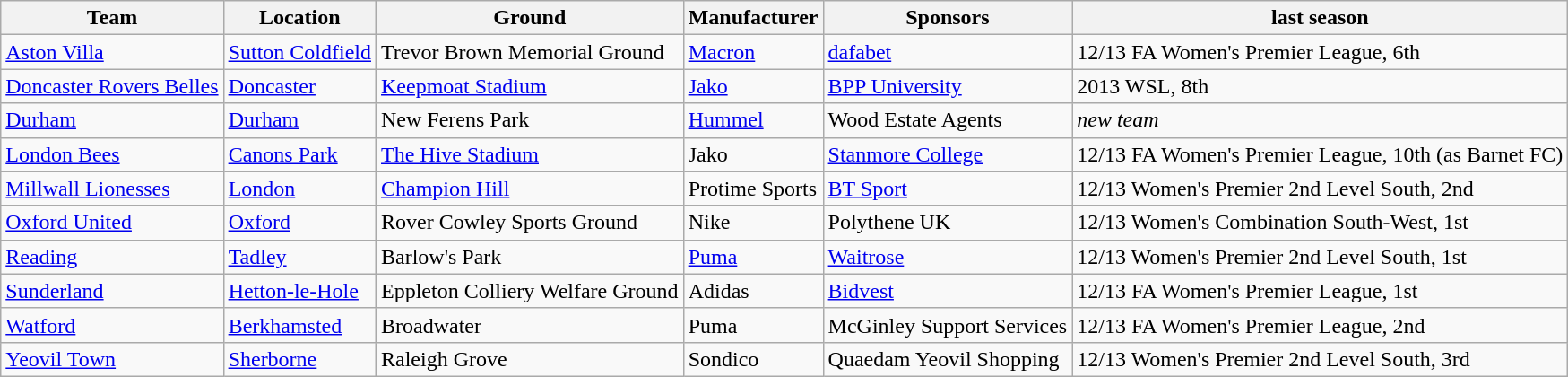<table class="wikitable sortable">
<tr>
<th>Team</th>
<th>Location</th>
<th>Ground</th>
<th>Manufacturer</th>
<th>Sponsors</th>
<th>last season</th>
</tr>
<tr>
<td><a href='#'>Aston Villa</a></td>
<td><a href='#'>Sutton Coldfield</a></td>
<td>Trevor Brown Memorial Ground</td>
<td><a href='#'>Macron</a></td>
<td><a href='#'>dafabet</a></td>
<td>12/13 FA Women's Premier League, 6th</td>
</tr>
<tr>
<td><a href='#'>Doncaster Rovers Belles</a></td>
<td><a href='#'>Doncaster</a></td>
<td><a href='#'>Keepmoat Stadium</a></td>
<td><a href='#'>Jako</a></td>
<td><a href='#'>BPP University</a></td>
<td>2013 WSL, 8th</td>
</tr>
<tr>
<td><a href='#'>Durham</a></td>
<td><a href='#'>Durham</a></td>
<td>New Ferens Park</td>
<td><a href='#'>Hummel</a></td>
<td>Wood Estate Agents</td>
<td><em>new team</em></td>
</tr>
<tr>
<td><a href='#'>London Bees</a></td>
<td><a href='#'>Canons Park</a></td>
<td><a href='#'>The Hive Stadium</a></td>
<td>Jako</td>
<td><a href='#'>Stanmore College</a></td>
<td>12/13 FA Women's Premier League, 10th (as Barnet FC)</td>
</tr>
<tr>
<td><a href='#'>Millwall Lionesses</a></td>
<td><a href='#'>London</a></td>
<td><a href='#'>Champion Hill</a></td>
<td>Protime Sports</td>
<td><a href='#'>BT Sport</a></td>
<td>12/13 Women's Premier 2nd Level South, 2nd</td>
</tr>
<tr>
<td><a href='#'>Oxford United</a></td>
<td><a href='#'>Oxford</a></td>
<td>Rover Cowley Sports Ground</td>
<td>Nike</td>
<td>Polythene UK</td>
<td>12/13 Women's Combination South-West,  1st</td>
</tr>
<tr>
<td><a href='#'>Reading</a></td>
<td><a href='#'>Tadley</a></td>
<td>Barlow's Park</td>
<td><a href='#'>Puma</a></td>
<td><a href='#'>Waitrose</a></td>
<td>12/13 Women's Premier 2nd Level South, 1st</td>
</tr>
<tr>
<td><a href='#'>Sunderland</a></td>
<td><a href='#'>Hetton-le-Hole</a></td>
<td>Eppleton Colliery Welfare Ground</td>
<td>Adidas</td>
<td><a href='#'>Bidvest</a></td>
<td>12/13 FA Women's Premier League, 1st</td>
</tr>
<tr>
<td><a href='#'>Watford</a></td>
<td><a href='#'>Berkhamsted</a></td>
<td>Broadwater</td>
<td>Puma</td>
<td>McGinley Support Services</td>
<td>12/13 FA Women's Premier League, 2nd</td>
</tr>
<tr>
<td><a href='#'>Yeovil Town</a></td>
<td><a href='#'>Sherborne</a></td>
<td>Raleigh Grove</td>
<td>Sondico</td>
<td>Quaedam Yeovil Shopping</td>
<td>12/13 Women's Premier 2nd Level South, 3rd</td>
</tr>
</table>
